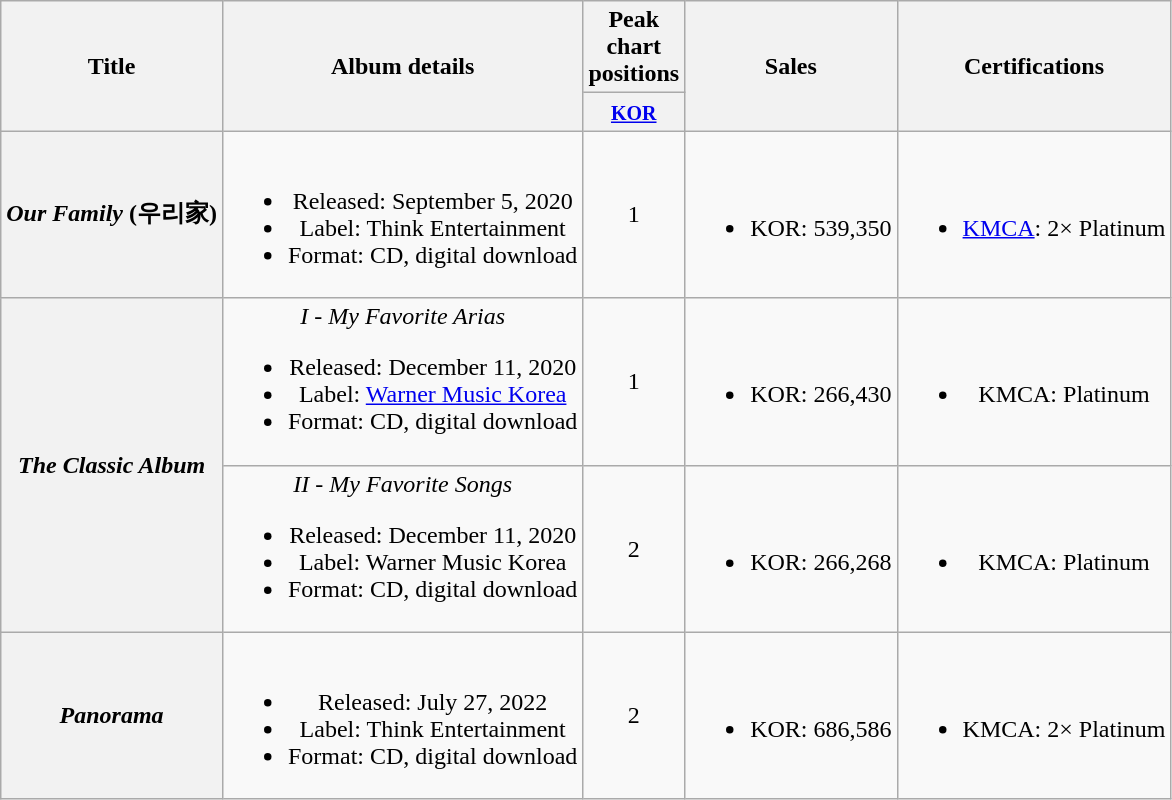<table class="wikitable plainrowheaders" style="text-align:center;">
<tr>
<th scope="col" rowspan="2">Title</th>
<th scope="col" rowspan="2">Album details</th>
<th scope="col">Peak chart positions</th>
<th scope="col" rowspan="2">Sales</th>
<th scope="col" rowspan="2">Certifications</th>
</tr>
<tr>
<th scope="col" style="width:3em;"><small><a href='#'>KOR</a></small><br></th>
</tr>
<tr>
<th scope="row"><em>Our Family</em> (우리家)</th>
<td><br><ul><li>Released: September 5, 2020</li><li>Label: Think Entertainment</li><li>Format: CD, digital download</li></ul></td>
<td>1</td>
<td><br><ul><li>KOR: 539,350</li></ul></td>
<td><br><ul><li><a href='#'>KMCA</a>: 2× Platinum</li></ul></td>
</tr>
<tr>
<th rowspan="2" scope="row"><em>The Classic Album</em></th>
<td><em>I - My Favorite Arias</em><br><ul><li>Released: December 11, 2020</li><li>Label: <a href='#'>Warner Music Korea</a></li><li>Format: CD, digital download</li></ul></td>
<td>1</td>
<td><br><ul><li>KOR: 266,430</li></ul></td>
<td><br><ul><li>KMCA: Platinum</li></ul></td>
</tr>
<tr>
<td><em>II - My Favorite Songs</em><br><ul><li>Released: December 11, 2020</li><li>Label: Warner Music Korea</li><li>Format: CD, digital download</li></ul></td>
<td>2</td>
<td><br><ul><li>KOR: 266,268</li></ul></td>
<td><br><ul><li>KMCA: Platinum</li></ul></td>
</tr>
<tr>
<th scope="row"><em>Panorama</em></th>
<td><br><ul><li>Released: July 27, 2022</li><li>Label: Think Entertainment</li><li>Format: CD, digital download</li></ul></td>
<td>2</td>
<td><br><ul><li>KOR: 686,586</li></ul></td>
<td><br><ul><li>KMCA: 2× Platinum</li></ul></td>
</tr>
</table>
